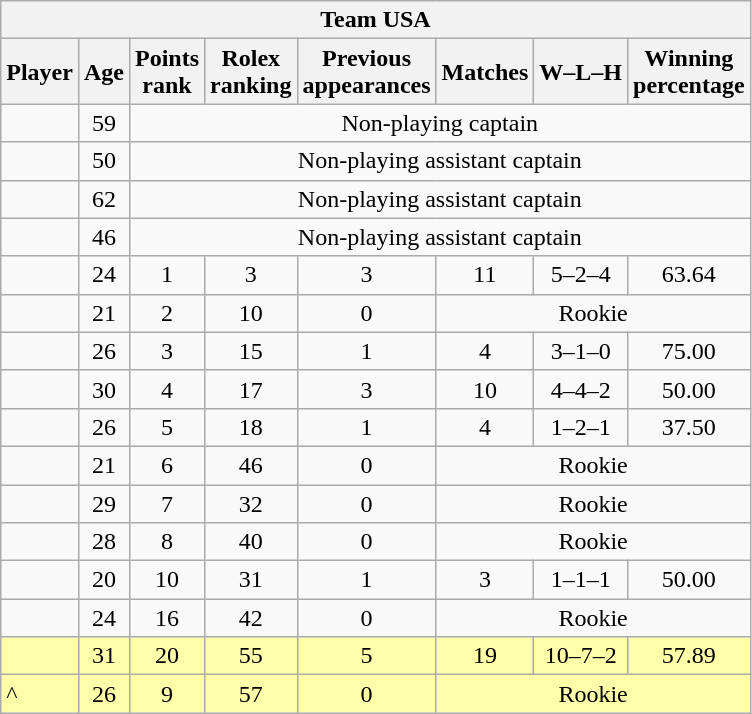<table class="wikitable sortable" style="text-align:center">
<tr>
<th colspan=8> Team USA</th>
</tr>
<tr>
<th>Player</th>
<th>Age</th>
<th data-sort-type="number">Points<br>rank</th>
<th data-sort-type="number">Rolex<br>ranking</th>
<th data-sort-type="number">Previous<br>appearances</th>
<th data-sort-type="number">Matches</th>
<th data-sort-type="number">W–L–H</th>
<th data-sort-type="number">Winning<br>percentage</th>
</tr>
<tr>
<td align=left></td>
<td>59</td>
<td colspan=6>Non-playing captain</td>
</tr>
<tr>
<td align=left></td>
<td>50</td>
<td colspan=6>Non-playing assistant captain</td>
</tr>
<tr>
<td align=left></td>
<td>62</td>
<td colspan=6>Non-playing assistant captain</td>
</tr>
<tr>
<td align=left></td>
<td>46</td>
<td colspan=6>Non-playing assistant captain</td>
</tr>
<tr>
<td align=left></td>
<td>24</td>
<td>1</td>
<td>3</td>
<td>3</td>
<td>11</td>
<td>5–2–4</td>
<td>63.64</td>
</tr>
<tr>
<td align=left></td>
<td>21</td>
<td>2</td>
<td>10</td>
<td>0</td>
<td colspan=3>Rookie</td>
</tr>
<tr>
<td align=left></td>
<td>26</td>
<td>3</td>
<td>15</td>
<td>1</td>
<td>4</td>
<td>3–1–0</td>
<td>75.00</td>
</tr>
<tr>
<td align=left></td>
<td>30</td>
<td>4</td>
<td>17</td>
<td>3</td>
<td>10</td>
<td>4–4–2</td>
<td>50.00</td>
</tr>
<tr>
<td align=left></td>
<td>26</td>
<td>5</td>
<td>18</td>
<td>1</td>
<td>4</td>
<td>1–2–1</td>
<td>37.50</td>
</tr>
<tr>
<td align=left></td>
<td>21</td>
<td>6</td>
<td>46</td>
<td>0</td>
<td colspan=3>Rookie</td>
</tr>
<tr>
<td align=left></td>
<td>29</td>
<td>7</td>
<td>32</td>
<td>0</td>
<td colspan=3>Rookie</td>
</tr>
<tr>
<td align=left></td>
<td>28</td>
<td>8</td>
<td>40</td>
<td>0</td>
<td colspan=3>Rookie</td>
</tr>
<tr>
<td align=left></td>
<td>20</td>
<td>10</td>
<td>31</td>
<td>1</td>
<td>3</td>
<td>1–1–1</td>
<td>50.00</td>
</tr>
<tr>
<td align=left></td>
<td>24</td>
<td>16</td>
<td>42</td>
<td>0</td>
<td colspan=3>Rookie</td>
</tr>
<tr style="background:#ffa;">
<td align=left></td>
<td>31</td>
<td>20</td>
<td>55</td>
<td>5</td>
<td>19</td>
<td>10–7–2</td>
<td>57.89</td>
</tr>
<tr style="background:#ffa;">
<td align=left>^</td>
<td>26</td>
<td>9</td>
<td>57</td>
<td>0</td>
<td colspan=3>Rookie</td>
</tr>
</table>
